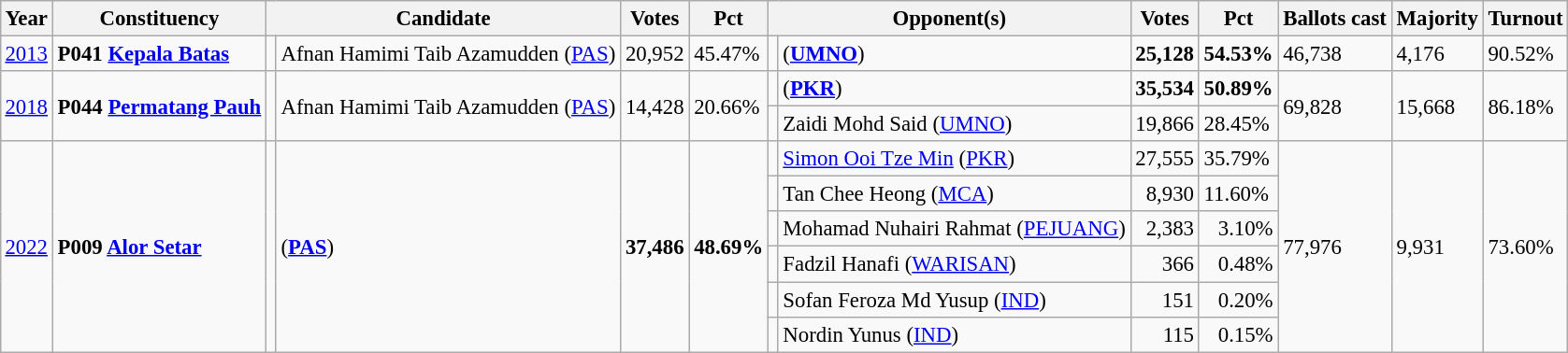<table class="wikitable" style="margin:0.5em ; font-size:95%">
<tr>
<th>Year</th>
<th>Constituency</th>
<th colspan=2>Candidate</th>
<th>Votes</th>
<th>Pct</th>
<th colspan=2>Opponent(s)</th>
<th>Votes</th>
<th>Pct</th>
<th>Ballots cast</th>
<th>Majority</th>
<th>Turnout</th>
</tr>
<tr>
<td><a href='#'>2013</a></td>
<td><strong>P041 <a href='#'>Kepala Batas</a></strong></td>
<td></td>
<td>Afnan Hamimi Taib Azamudden (<a href='#'>PAS</a>)</td>
<td align="right">20,952</td>
<td>45.47%</td>
<td></td>
<td> (<a href='#'><strong>UMNO</strong></a>)</td>
<td align="right"><strong>25,128</strong></td>
<td><strong>54.53%</strong></td>
<td>46,738</td>
<td>4,176</td>
<td>90.52%</td>
</tr>
<tr>
<td rowspan=2><a href='#'>2018</a></td>
<td rowspan=2><strong>P044 <a href='#'>Permatang Pauh</a></strong></td>
<td rowspan=2 ></td>
<td rowspan=2>Afnan Hamimi Taib Azamudden (<a href='#'>PAS</a>)</td>
<td rowspan=2 align="right">14,428</td>
<td rowspan=2>20.66%</td>
<td></td>
<td> (<a href='#'><strong>PKR</strong></a>)</td>
<td align="right"><strong>35,534</strong></td>
<td><strong>50.89%</strong></td>
<td rowspan="2">69,828</td>
<td rowspan="2">15,668</td>
<td rowspan="2">86.18%</td>
</tr>
<tr>
<td></td>
<td>Zaidi Mohd Said (<a href='#'>UMNO</a>)</td>
<td align="right">19,866</td>
<td>28.45%</td>
</tr>
<tr>
<td rowspan=6><a href='#'>2022</a></td>
<td rowspan=6><strong>P009 <a href='#'>Alor Setar</a></strong></td>
<td rowspan=6 bgcolor=></td>
<td rowspan=6> (<a href='#'><strong>PAS</strong></a>)</td>
<td rowspan=6 align="right"><strong>37,486</strong></td>
<td rowspan=6><strong>48.69%</strong></td>
<td></td>
<td><a href='#'>Simon Ooi Tze Min</a> (<a href='#'>PKR</a>)</td>
<td align="right">27,555</td>
<td>35.79%</td>
<td rowspan="6">77,976</td>
<td rowspan="6">9,931</td>
<td rowspan="6">73.60%</td>
</tr>
<tr>
<td></td>
<td>Tan Chee Heong (<a href='#'>MCA</a>)</td>
<td align="right">8,930</td>
<td>11.60%</td>
</tr>
<tr>
<td bgcolor=></td>
<td>Mohamad Nuhairi Rahmat (<a href='#'>PEJUANG</a>)</td>
<td align="right">2,383</td>
<td align=right>3.10%</td>
</tr>
<tr>
<td></td>
<td>Fadzil Hanafi (<a href='#'>WARISAN</a>)</td>
<td align="right">366</td>
<td align=right>0.48%</td>
</tr>
<tr>
<td></td>
<td>Sofan Feroza Md Yusup (<a href='#'>IND</a>)</td>
<td align="right">151</td>
<td align=right>0.20%</td>
</tr>
<tr>
<td></td>
<td>Nordin Yunus (<a href='#'>IND</a>)</td>
<td align="right">115</td>
<td align=right>0.15%</td>
</tr>
</table>
